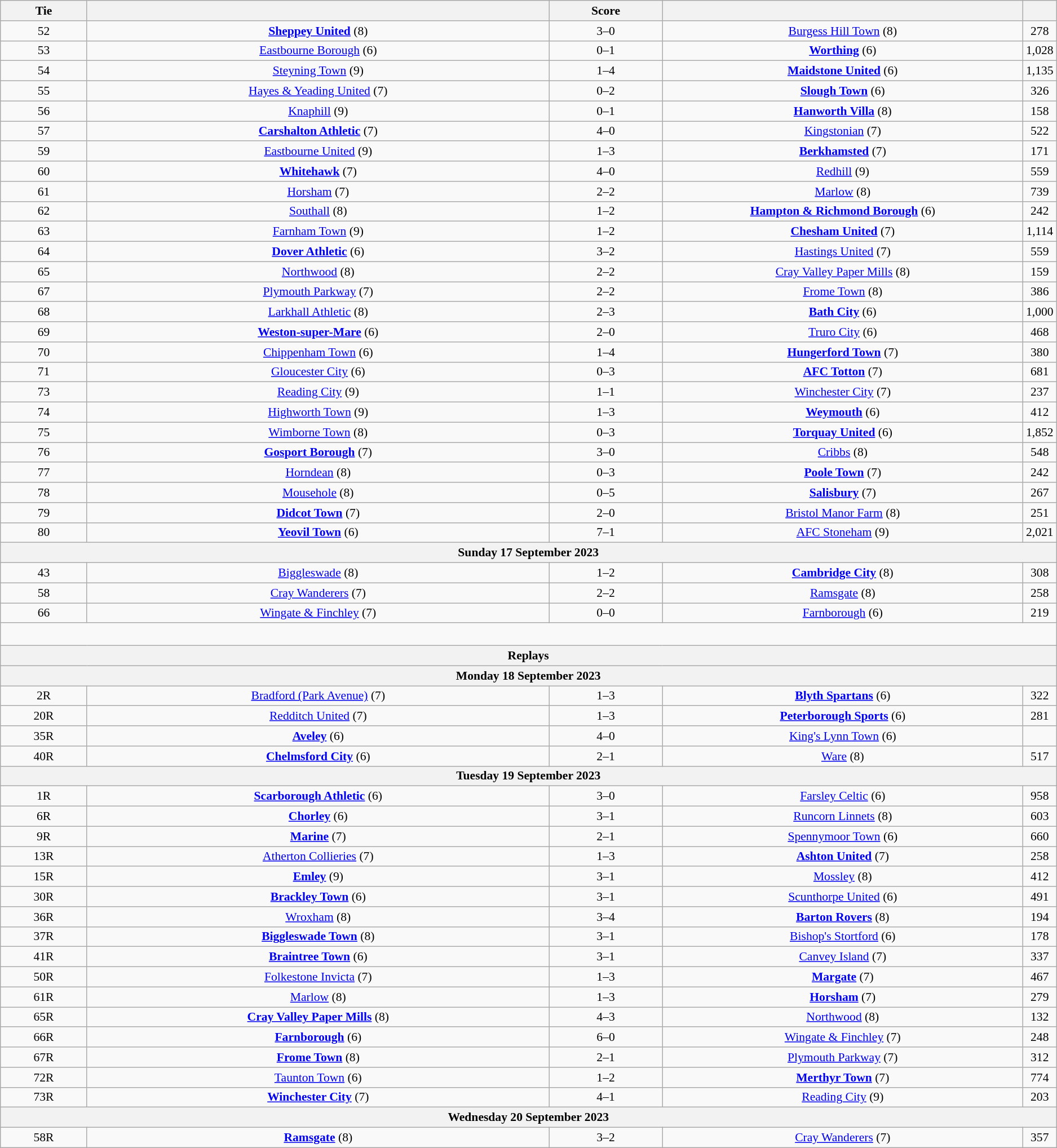<table class="wikitable" style="text-align:center; font-size:90%">
<tr>
<th scope="col" style="width:  8.43%;">Tie</th>
<th scope="col" style="width: 45.29%;"></th>
<th scope="col" style="width: 11.00%;">Score</th>
<th scope="col" style="width: 45.29%;"></th>
<th scope="col" style="width:  8.43%;"></th>
</tr>
<tr>
<td>52</td>
<td><strong><a href='#'>Sheppey United</a></strong> (8)</td>
<td>3–0</td>
<td><a href='#'>Burgess Hill Town</a> (8)</td>
<td>278</td>
</tr>
<tr>
<td>53</td>
<td><a href='#'>Eastbourne Borough</a> (6)</td>
<td>0–1</td>
<td><strong><a href='#'>Worthing</a></strong> (6)</td>
<td>1,028</td>
</tr>
<tr>
<td>54</td>
<td><a href='#'>Steyning Town</a> (9)</td>
<td>1–4</td>
<td><strong><a href='#'>Maidstone United</a></strong> (6)</td>
<td>1,135</td>
</tr>
<tr>
<td>55</td>
<td><a href='#'>Hayes & Yeading United</a> (7)</td>
<td>0–2</td>
<td><strong><a href='#'>Slough Town</a></strong> (6)</td>
<td>326</td>
</tr>
<tr>
<td>56</td>
<td><a href='#'>Knaphill</a> (9)</td>
<td>0–1</td>
<td><strong><a href='#'>Hanworth Villa</a></strong> (8)</td>
<td>158</td>
</tr>
<tr>
<td>57</td>
<td><strong><a href='#'>Carshalton Athletic</a></strong> (7)</td>
<td>4–0</td>
<td><a href='#'>Kingstonian</a> (7)</td>
<td>522</td>
</tr>
<tr>
<td>59</td>
<td><a href='#'>Eastbourne United</a> (9)</td>
<td>1–3</td>
<td><strong><a href='#'>Berkhamsted</a></strong> (7)</td>
<td>171</td>
</tr>
<tr>
<td>60</td>
<td><strong><a href='#'>Whitehawk</a></strong> (7)</td>
<td>4–0</td>
<td><a href='#'>Redhill</a> (9)</td>
<td>559</td>
</tr>
<tr>
<td>61</td>
<td><a href='#'>Horsham</a> (7)</td>
<td>2–2</td>
<td><a href='#'>Marlow</a> (8)</td>
<td>739</td>
</tr>
<tr>
<td>62</td>
<td><a href='#'>Southall</a> (8)</td>
<td>1–2</td>
<td><strong><a href='#'>Hampton & Richmond Borough</a></strong> (6)</td>
<td>242</td>
</tr>
<tr>
<td>63</td>
<td><a href='#'>Farnham Town</a> (9)</td>
<td>1–2</td>
<td><strong><a href='#'>Chesham United</a></strong> (7)</td>
<td>1,114</td>
</tr>
<tr>
<td>64</td>
<td><strong><a href='#'>Dover Athletic</a></strong> (6)</td>
<td>3–2</td>
<td><a href='#'>Hastings United</a> (7)</td>
<td>559</td>
</tr>
<tr>
<td>65</td>
<td><a href='#'>Northwood</a> (8)</td>
<td>2–2</td>
<td><a href='#'>Cray Valley Paper Mills</a> (8)</td>
<td>159</td>
</tr>
<tr>
<td>67</td>
<td><a href='#'>Plymouth Parkway</a> (7)</td>
<td>2–2</td>
<td><a href='#'>Frome Town</a> (8)</td>
<td>386</td>
</tr>
<tr>
<td>68</td>
<td><a href='#'>Larkhall Athletic</a> (8)</td>
<td>2–3</td>
<td><strong><a href='#'>Bath City</a></strong> (6)</td>
<td>1,000</td>
</tr>
<tr>
<td>69</td>
<td><strong><a href='#'>Weston-super-Mare</a></strong> (6)</td>
<td>2–0</td>
<td><a href='#'>Truro City</a> (6)</td>
<td>468</td>
</tr>
<tr>
<td>70</td>
<td><a href='#'>Chippenham Town</a> (6)</td>
<td>1–4</td>
<td><strong><a href='#'>Hungerford Town</a></strong> (7)</td>
<td>380</td>
</tr>
<tr>
<td>71</td>
<td><a href='#'>Gloucester City</a> (6)</td>
<td>0–3</td>
<td><strong><a href='#'>AFC Totton</a></strong> (7)</td>
<td>681</td>
</tr>
<tr>
<td>73</td>
<td><a href='#'>Reading City</a> (9)</td>
<td>1–1</td>
<td><a href='#'>Winchester City</a> (7)</td>
<td>237</td>
</tr>
<tr>
<td>74</td>
<td><a href='#'>Highworth Town</a> (9)</td>
<td>1–3</td>
<td><strong><a href='#'>Weymouth</a></strong> (6)</td>
<td>412</td>
</tr>
<tr>
<td>75</td>
<td><a href='#'>Wimborne Town</a> (8)</td>
<td>0–3</td>
<td><strong><a href='#'>Torquay United</a></strong> (6)</td>
<td>1,852</td>
</tr>
<tr>
<td>76</td>
<td><strong><a href='#'>Gosport Borough</a></strong> (7)</td>
<td>3–0</td>
<td><a href='#'>Cribbs</a> (8)</td>
<td>548</td>
</tr>
<tr>
<td>77</td>
<td><a href='#'>Horndean</a> (8)</td>
<td>0–3</td>
<td><strong><a href='#'>Poole Town</a></strong> (7)</td>
<td>242</td>
</tr>
<tr>
<td>78</td>
<td><a href='#'>Mousehole</a> (8)</td>
<td>0–5</td>
<td><strong><a href='#'>Salisbury</a></strong> (7)</td>
<td>267</td>
</tr>
<tr>
<td>79</td>
<td><strong><a href='#'>Didcot Town</a></strong> (7)</td>
<td>2–0</td>
<td><a href='#'>Bristol Manor Farm</a> (8)</td>
<td>251</td>
</tr>
<tr>
<td>80</td>
<td><strong><a href='#'>Yeovil Town</a></strong> (6)</td>
<td>7–1</td>
<td><a href='#'>AFC Stoneham</a> (9)</td>
<td>2,021</td>
</tr>
<tr>
<th colspan="5">Sunday 17 September 2023</th>
</tr>
<tr>
<td>43</td>
<td><a href='#'>Biggleswade</a> (8)</td>
<td>1–2</td>
<td><strong><a href='#'>Cambridge City</a></strong> (8)</td>
<td>308</td>
</tr>
<tr>
<td>58</td>
<td><a href='#'>Cray Wanderers</a> (7)</td>
<td>2–2</td>
<td><a href='#'>Ramsgate</a> (8)</td>
<td>258</td>
</tr>
<tr>
<td>66</td>
<td><a href='#'>Wingate & Finchley</a> (7)</td>
<td>0–0</td>
<td><a href='#'>Farnborough</a> (6)</td>
<td>219</td>
</tr>
<tr>
<td colspan="5" style="height: 20px;"></td>
</tr>
<tr>
<th colspan="5">Replays</th>
</tr>
<tr>
<th colspan="5">Monday 18 September 2023</th>
</tr>
<tr>
<td>2R</td>
<td><a href='#'>Bradford (Park Avenue)</a> (7)</td>
<td>1–3</td>
<td><strong><a href='#'>Blyth Spartans</a></strong> (6)</td>
<td>322</td>
</tr>
<tr>
<td>20R</td>
<td><a href='#'>Redditch United</a> (7)</td>
<td>1–3</td>
<td><strong><a href='#'>Peterborough Sports</a></strong> (6)</td>
<td>281</td>
</tr>
<tr>
<td>35R</td>
<td><strong><a href='#'>Aveley</a></strong> (6)</td>
<td>4–0</td>
<td><a href='#'>King's Lynn Town</a> (6)</td>
<td></td>
</tr>
<tr>
<td>40R</td>
<td><strong><a href='#'>Chelmsford City</a></strong> (6)</td>
<td>2–1</td>
<td><a href='#'>Ware</a> (8)</td>
<td>517</td>
</tr>
<tr>
<th colspan="5">Tuesday 19 September 2023</th>
</tr>
<tr>
<td>1R</td>
<td><strong><a href='#'>Scarborough Athletic</a></strong> (6)</td>
<td>3–0</td>
<td><a href='#'>Farsley Celtic</a> (6)</td>
<td>958</td>
</tr>
<tr>
<td>6R</td>
<td><strong><a href='#'>Chorley</a></strong> (6)</td>
<td>3–1</td>
<td><a href='#'>Runcorn Linnets</a> (8)</td>
<td>603</td>
</tr>
<tr>
<td>9R</td>
<td><strong><a href='#'>Marine</a></strong> (7)</td>
<td>2–1</td>
<td><a href='#'>Spennymoor Town</a> (6)</td>
<td>660</td>
</tr>
<tr>
<td>13R</td>
<td><a href='#'>Atherton Collieries</a> (7)</td>
<td>1–3</td>
<td><strong><a href='#'>Ashton United</a></strong> (7)</td>
<td>258</td>
</tr>
<tr>
<td>15R</td>
<td><strong><a href='#'>Emley</a></strong> (9)</td>
<td>3–1</td>
<td><a href='#'>Mossley</a> (8)</td>
<td>412</td>
</tr>
<tr>
<td>30R</td>
<td><strong><a href='#'>Brackley Town</a></strong> (6)</td>
<td>3–1</td>
<td><a href='#'>Scunthorpe United</a> (6)</td>
<td>491</td>
</tr>
<tr>
<td>36R</td>
<td><a href='#'>Wroxham</a> (8)</td>
<td>3–4</td>
<td><strong><a href='#'>Barton Rovers</a></strong> (8)</td>
<td>194</td>
</tr>
<tr>
<td>37R</td>
<td><strong><a href='#'>Biggleswade Town</a></strong> (8)</td>
<td>3–1</td>
<td><a href='#'>Bishop's Stortford</a> (6)</td>
<td>178</td>
</tr>
<tr>
<td>41R</td>
<td><strong><a href='#'>Braintree Town</a></strong> (6)</td>
<td>3–1</td>
<td><a href='#'>Canvey Island</a> (7)</td>
<td>337</td>
</tr>
<tr>
<td>50R</td>
<td><a href='#'>Folkestone Invicta</a> (7)</td>
<td>1–3</td>
<td><strong><a href='#'>Margate</a></strong> (7)</td>
<td>467</td>
</tr>
<tr>
<td>61R</td>
<td><a href='#'>Marlow</a> (8)</td>
<td>1–3</td>
<td><strong><a href='#'>Horsham</a></strong> (7)</td>
<td>279</td>
</tr>
<tr>
<td>65R</td>
<td><strong><a href='#'>Cray Valley Paper Mills</a></strong> (8)</td>
<td>4–3</td>
<td><a href='#'>Northwood</a> (8)</td>
<td>132</td>
</tr>
<tr>
<td>66R</td>
<td><strong><a href='#'>Farnborough</a></strong> (6)</td>
<td>6–0</td>
<td><a href='#'>Wingate & Finchley</a> (7)</td>
<td>248</td>
</tr>
<tr>
<td>67R</td>
<td><strong><a href='#'>Frome Town</a></strong> (8)</td>
<td>2–1</td>
<td><a href='#'>Plymouth Parkway</a> (7)</td>
<td>312</td>
</tr>
<tr>
<td>72R</td>
<td><a href='#'>Taunton Town</a> (6)</td>
<td>1–2</td>
<td><strong><a href='#'>Merthyr Town</a></strong> (7)</td>
<td>774</td>
</tr>
<tr>
<td>73R</td>
<td><strong><a href='#'>Winchester City</a></strong> (7)</td>
<td>4–1</td>
<td><a href='#'>Reading City</a> (9)</td>
<td>203</td>
</tr>
<tr>
<th colspan="5">Wednesday 20 September 2023</th>
</tr>
<tr>
<td>58R</td>
<td><strong><a href='#'>Ramsgate</a></strong> (8)</td>
<td>3–2</td>
<td><a href='#'>Cray Wanderers</a> (7)</td>
<td>357</td>
</tr>
</table>
